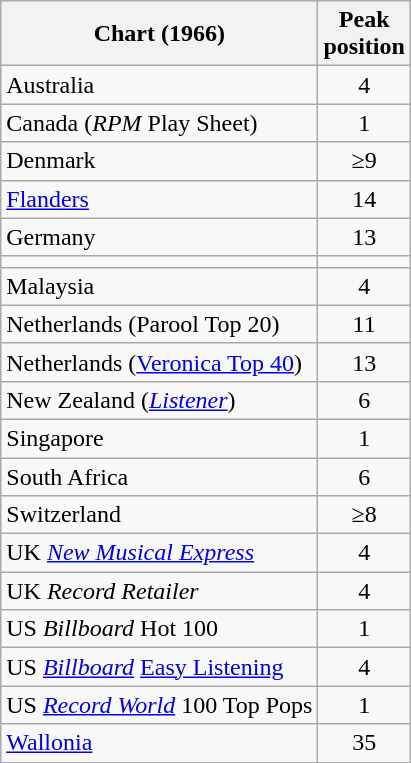<table class="wikitable sortable">
<tr>
<th align="left">Chart (1966)</th>
<th style="text-align:center;">Peak<br>position</th>
</tr>
<tr>
<td align="left">Australia</td>
<td style="text-align:center;">4</td>
</tr>
<tr>
<td align="left">Canada (<em>RPM</em> Play Sheet)</td>
<td style="text-align:center;">1</td>
</tr>
<tr>
<td align="left">Denmark</td>
<td style="text-align:center;">≥9</td>
</tr>
<tr>
<td align="left"><a href='#'>Flanders</a></td>
<td style="text-align:center;">14</td>
</tr>
<tr>
<td align="left">Germany</td>
<td style="text-align:center;">13</td>
</tr>
<tr>
<td></td>
</tr>
<tr>
<td align="left">Malaysia</td>
<td style="text-align:center;">4</td>
</tr>
<tr>
<td align="left">Netherlands (Parool Top 20)</td>
<td style="text-align:center;">11</td>
</tr>
<tr>
<td align="left">Netherlands (<a href='#'>Veronica Top 40</a>)</td>
<td style="text-align:center;">13</td>
</tr>
<tr>
<td align="left">New Zealand (<em><a href='#'>Listener</a></em>)</td>
<td style="text-align:center;">6</td>
</tr>
<tr>
<td align="left">Singapore</td>
<td style="text-align:center;">1</td>
</tr>
<tr>
<td align="left">South Africa</td>
<td style="text-align:center;">6</td>
</tr>
<tr>
<td align="left">Switzerland</td>
<td style="text-align:center;">≥8</td>
</tr>
<tr>
<td align="left">UK <em><a href='#'>New Musical Express</a></em></td>
<td style="text-align:center;">4</td>
</tr>
<tr>
<td align="left">UK <em>Record Retailer</em></td>
<td style="text-align:center;">4</td>
</tr>
<tr>
<td align="left">US <em>Billboard</em> Hot 100</td>
<td style="text-align:center;">1</td>
</tr>
<tr>
<td align="left">US <em><a href='#'>Billboard</a></em> <a href='#'>Easy Listening</a></td>
<td style="text-align:center;">4</td>
</tr>
<tr>
<td align="left">US <em><a href='#'>Record World</a></em> 100 Top Pops</td>
<td style="text-align:center;">1</td>
</tr>
<tr>
<td align="left"><a href='#'>Wallonia</a></td>
<td style="text-align:center;">35</td>
</tr>
</table>
